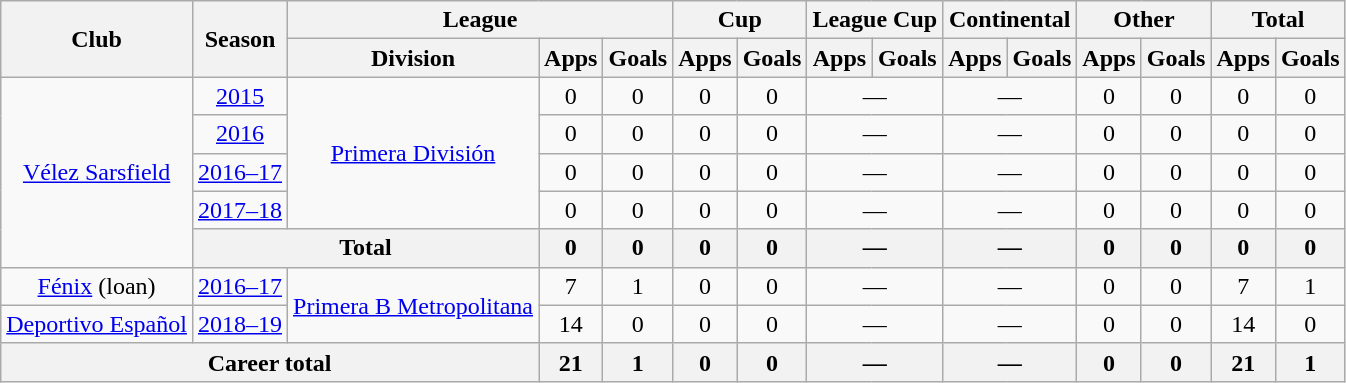<table class="wikitable" style="text-align:center">
<tr>
<th rowspan="2">Club</th>
<th rowspan="2">Season</th>
<th colspan="3">League</th>
<th colspan="2">Cup</th>
<th colspan="2">League Cup</th>
<th colspan="2">Continental</th>
<th colspan="2">Other</th>
<th colspan="2">Total</th>
</tr>
<tr>
<th>Division</th>
<th>Apps</th>
<th>Goals</th>
<th>Apps</th>
<th>Goals</th>
<th>Apps</th>
<th>Goals</th>
<th>Apps</th>
<th>Goals</th>
<th>Apps</th>
<th>Goals</th>
<th>Apps</th>
<th>Goals</th>
</tr>
<tr>
<td rowspan="5"><a href='#'>Vélez Sarsfield</a></td>
<td><a href='#'>2015</a></td>
<td rowspan="4"><a href='#'>Primera División</a></td>
<td>0</td>
<td>0</td>
<td>0</td>
<td>0</td>
<td colspan="2">—</td>
<td colspan="2">—</td>
<td>0</td>
<td>0</td>
<td>0</td>
<td>0</td>
</tr>
<tr>
<td><a href='#'>2016</a></td>
<td>0</td>
<td>0</td>
<td>0</td>
<td>0</td>
<td colspan="2">—</td>
<td colspan="2">—</td>
<td>0</td>
<td>0</td>
<td>0</td>
<td>0</td>
</tr>
<tr>
<td><a href='#'>2016–17</a></td>
<td>0</td>
<td>0</td>
<td>0</td>
<td>0</td>
<td colspan="2">—</td>
<td colspan="2">—</td>
<td>0</td>
<td>0</td>
<td>0</td>
<td>0</td>
</tr>
<tr>
<td><a href='#'>2017–18</a></td>
<td>0</td>
<td>0</td>
<td>0</td>
<td>0</td>
<td colspan="2">—</td>
<td colspan="2">—</td>
<td>0</td>
<td>0</td>
<td>0</td>
<td>0</td>
</tr>
<tr>
<th colspan="2">Total</th>
<th>0</th>
<th>0</th>
<th>0</th>
<th>0</th>
<th colspan="2">—</th>
<th colspan="2">—</th>
<th>0</th>
<th>0</th>
<th>0</th>
<th>0</th>
</tr>
<tr>
<td rowspan="1"><a href='#'>Fénix</a> (loan)</td>
<td><a href='#'>2016–17</a></td>
<td rowspan="2"><a href='#'>Primera B Metropolitana</a></td>
<td>7</td>
<td>1</td>
<td>0</td>
<td>0</td>
<td colspan="2">—</td>
<td colspan="2">—</td>
<td>0</td>
<td>0</td>
<td>7</td>
<td>1</td>
</tr>
<tr>
<td rowspan="1"><a href='#'>Deportivo Español</a></td>
<td><a href='#'>2018–19</a></td>
<td>14</td>
<td>0</td>
<td>0</td>
<td>0</td>
<td colspan="2">—</td>
<td colspan="2">—</td>
<td>0</td>
<td>0</td>
<td>14</td>
<td>0</td>
</tr>
<tr>
<th colspan="3">Career total</th>
<th>21</th>
<th>1</th>
<th>0</th>
<th>0</th>
<th colspan="2">—</th>
<th colspan="2">—</th>
<th>0</th>
<th>0</th>
<th>21</th>
<th>1</th>
</tr>
</table>
